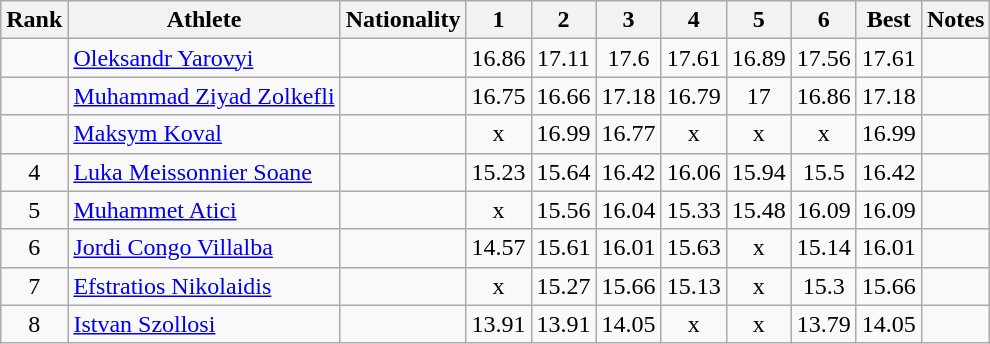<table class="wikitable sortable" style="text-align:center">
<tr>
<th>Rank</th>
<th>Athlete</th>
<th>Nationality</th>
<th>1</th>
<th>2</th>
<th>3</th>
<th>4</th>
<th>5</th>
<th>6</th>
<th>Best</th>
<th>Notes</th>
</tr>
<tr>
<td></td>
<td align="left"><a href='#'>Oleksandr Yarovyi</a></td>
<td align="left"></td>
<td>16.86</td>
<td>17.11</td>
<td>17.6</td>
<td>17.61</td>
<td>16.89</td>
<td>17.56</td>
<td>17.61</td>
<td><strong></strong></td>
</tr>
<tr>
<td></td>
<td align="left"><a href='#'>Muhammad Ziyad Zolkefli</a></td>
<td align="left"></td>
<td>16.75</td>
<td>16.66</td>
<td>17.18</td>
<td>16.79</td>
<td>17</td>
<td>16.86</td>
<td>17.18</td>
<td></td>
</tr>
<tr>
<td></td>
<td align="left"><a href='#'>Maksym Koval</a></td>
<td align="left"></td>
<td>x</td>
<td>16.99</td>
<td>16.77</td>
<td>x</td>
<td>x</td>
<td>x</td>
<td>16.99</td>
<td></td>
</tr>
<tr>
<td>4</td>
<td align="left"><a href='#'>Luka Meissonnier Soane</a></td>
<td align="left"></td>
<td>15.23</td>
<td>15.64</td>
<td>16.42</td>
<td>16.06</td>
<td>15.94</td>
<td>15.5</td>
<td>16.42</td>
<td></td>
</tr>
<tr>
<td>5</td>
<td align="left"><a href='#'>Muhammet Atici</a></td>
<td align="left"></td>
<td>x</td>
<td>15.56</td>
<td>16.04</td>
<td>15.33</td>
<td>15.48</td>
<td>16.09</td>
<td>16.09</td>
<td></td>
</tr>
<tr>
<td>6</td>
<td align="left"><a href='#'>Jordi Congo Villalba</a></td>
<td align="left"></td>
<td>14.57</td>
<td>15.61</td>
<td>16.01</td>
<td>15.63</td>
<td>x</td>
<td>15.14</td>
<td>16.01</td>
<td></td>
</tr>
<tr>
<td>7</td>
<td align="left"><a href='#'>Efstratios Nikolaidis</a></td>
<td align="left"></td>
<td>x</td>
<td>15.27</td>
<td>15.66</td>
<td>15.13</td>
<td>x</td>
<td>15.3</td>
<td>15.66</td>
<td></td>
</tr>
<tr>
<td>8</td>
<td align="left"><a href='#'>Istvan Szollosi</a></td>
<td align="left"></td>
<td>13.91</td>
<td>13.91</td>
<td>14.05</td>
<td>x</td>
<td>x</td>
<td>13.79</td>
<td>14.05</td>
<td></td>
</tr>
</table>
